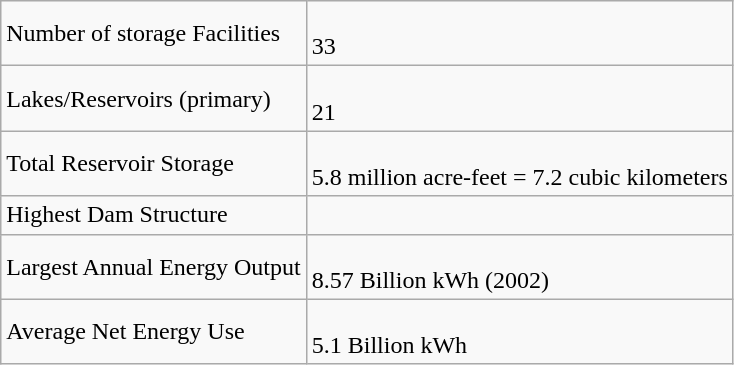<table class="wikitable">
<tr>
<td>Number of storage Facilities</td>
<td><br>33</td>
</tr>
<tr>
<td>Lakes/Reservoirs (primary)</td>
<td><br>21</td>
</tr>
<tr>
<td>Total Reservoir Storage</td>
<td><br>5.8 million acre-feet = 7.2 cubic kilometers</td>
</tr>
<tr>
<td>Highest Dam Structure</td>
<td><br></td>
</tr>
<tr>
<td>Largest Annual Energy Output</td>
<td><br>8.57 Billion kWh (2002)</td>
</tr>
<tr>
<td>Average Net Energy Use</td>
<td><br>5.1 Billion kWh</td>
</tr>
</table>
